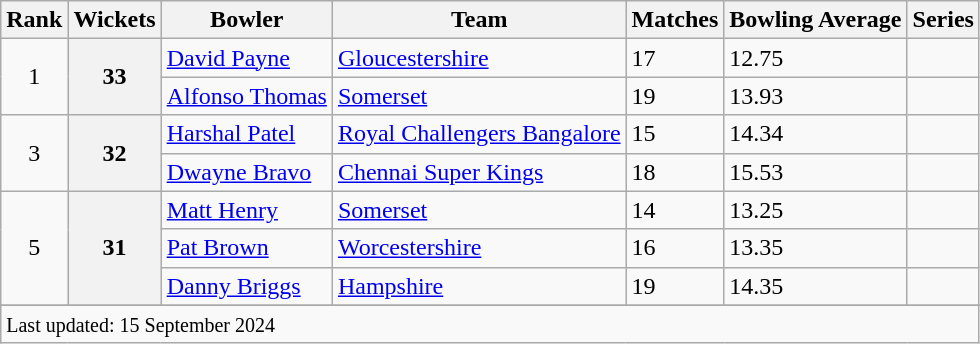<table class="wikitable sortable" style="text-align:centre;">
<tr>
<th scope="col">Rank</th>
<th scope="col">Wickets</th>
<th scope="col">Bowler</th>
<th scope="col">Team</th>
<th scope="col">Matches</th>
<th scope="col">Bowling Average</th>
<th scope="col">Series</th>
</tr>
<tr>
<td align=center rowspan=2>1</td>
<th rowspan=2>33</th>
<td> <a href='#'>David Payne</a></td>
<td><a href='#'>Gloucestershire</a></td>
<td>17</td>
<td>12.75</td>
<td></td>
</tr>
<tr>
<td> <a href='#'>Alfonso Thomas</a></td>
<td><a href='#'>Somerset</a></td>
<td>19</td>
<td>13.93</td>
<td></td>
</tr>
<tr>
<td align=center rowspan=2>3</td>
<th rowspan=2>32</th>
<td> <a href='#'>Harshal Patel</a></td>
<td><a href='#'>Royal Challengers Bangalore</a></td>
<td>15</td>
<td>14.34</td>
<td></td>
</tr>
<tr>
<td> <a href='#'>Dwayne Bravo</a></td>
<td><a href='#'>Chennai Super Kings</a></td>
<td>18</td>
<td>15.53</td>
<td></td>
</tr>
<tr>
<td align=center rowspan=3>5</td>
<th rowspan=3>31</th>
<td> <a href='#'>Matt Henry</a></td>
<td><a href='#'>Somerset</a></td>
<td>14</td>
<td>13.25</td>
<td></td>
</tr>
<tr>
<td> <a href='#'>Pat Brown</a></td>
<td><a href='#'>Worcestershire</a></td>
<td>16</td>
<td>13.35</td>
<td></td>
</tr>
<tr>
<td> <a href='#'>Danny Briggs</a></td>
<td><a href='#'>Hampshire</a></td>
<td>19</td>
<td>14.35</td>
<td></td>
</tr>
<tr>
</tr>
<tr class=sortbottom>
<td colspan="8"><small>Last updated: 15 September 2024</small></td>
</tr>
</table>
